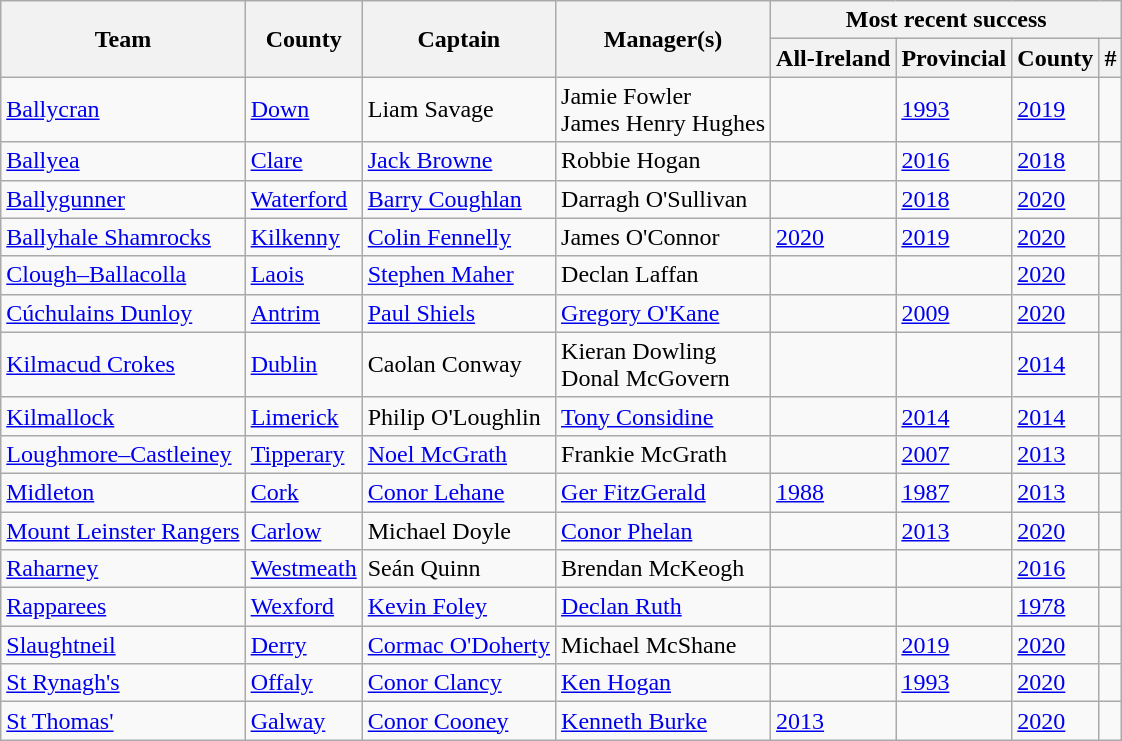<table class="wikitable sortable">
<tr>
<th rowspan="2">Team</th>
<th rowspan="2">County</th>
<th rowspan="2">Captain</th>
<th rowspan="2">Manager(s)</th>
<th colspan="4">Most recent success</th>
</tr>
<tr>
<th>All-Ireland</th>
<th>Provincial</th>
<th>County</th>
<th>#</th>
</tr>
<tr>
<td> <a href='#'>Ballycran</a></td>
<td> <a href='#'>Down</a></td>
<td>Liam Savage</td>
<td>Jamie Fowler<br>James Henry Hughes</td>
<td></td>
<td><a href='#'>1993</a></td>
<td><a href='#'>2019</a></td>
<td></td>
</tr>
<tr>
<td> <a href='#'>Ballyea</a></td>
<td> <a href='#'>Clare</a></td>
<td><a href='#'>Jack Browne</a></td>
<td>Robbie Hogan</td>
<td></td>
<td><a href='#'>2016</a></td>
<td><a href='#'>2018</a></td>
<td></td>
</tr>
<tr>
<td> <a href='#'>Ballygunner</a></td>
<td> <a href='#'>Waterford</a></td>
<td><a href='#'>Barry Coughlan</a></td>
<td>Darragh O'Sullivan</td>
<td></td>
<td><a href='#'>2018</a></td>
<td><a href='#'>2020</a></td>
<td></td>
</tr>
<tr>
<td> <a href='#'>Ballyhale Shamrocks</a></td>
<td> <a href='#'>Kilkenny</a></td>
<td><a href='#'>Colin Fennelly</a></td>
<td>James O'Connor</td>
<td><a href='#'>2020</a></td>
<td><a href='#'>2019</a></td>
<td><a href='#'>2020</a></td>
<td></td>
</tr>
<tr>
<td> <a href='#'>Clough–Ballacolla</a></td>
<td> <a href='#'>Laois</a></td>
<td><a href='#'>Stephen Maher</a></td>
<td>Declan Laffan</td>
<td></td>
<td></td>
<td><a href='#'>2020</a></td>
<td></td>
</tr>
<tr>
<td> <a href='#'>Cúchulains Dunloy</a></td>
<td> <a href='#'>Antrim</a></td>
<td><a href='#'>Paul Shiels</a></td>
<td><a href='#'>Gregory O'Kane</a></td>
<td></td>
<td><a href='#'>2009</a></td>
<td><a href='#'>2020</a></td>
<td></td>
</tr>
<tr>
<td> <a href='#'>Kilmacud Crokes</a></td>
<td> <a href='#'>Dublin</a></td>
<td>Caolan Conway</td>
<td>Kieran Dowling<br>Donal McGovern</td>
<td></td>
<td></td>
<td><a href='#'>2014</a></td>
<td></td>
</tr>
<tr>
<td> <a href='#'>Kilmallock</a></td>
<td> <a href='#'>Limerick</a></td>
<td>Philip O'Loughlin</td>
<td><a href='#'>Tony Considine</a></td>
<td></td>
<td><a href='#'>2014</a></td>
<td><a href='#'>2014</a></td>
<td></td>
</tr>
<tr>
<td> <a href='#'>Loughmore–Castleiney</a></td>
<td> <a href='#'>Tipperary</a></td>
<td><a href='#'>Noel McGrath</a></td>
<td>Frankie McGrath</td>
<td></td>
<td><a href='#'>2007</a></td>
<td><a href='#'>2013</a></td>
<td></td>
</tr>
<tr>
<td> <a href='#'>Midleton</a></td>
<td> <a href='#'>Cork</a></td>
<td><a href='#'>Conor Lehane</a></td>
<td><a href='#'>Ger FitzGerald</a></td>
<td><a href='#'>1988</a></td>
<td><a href='#'>1987</a></td>
<td><a href='#'>2013</a></td>
<td></td>
</tr>
<tr>
<td> <a href='#'>Mount Leinster Rangers</a></td>
<td> <a href='#'>Carlow</a></td>
<td>Michael Doyle</td>
<td><a href='#'>Conor Phelan</a></td>
<td></td>
<td><a href='#'>2013</a></td>
<td><a href='#'>2020</a></td>
<td></td>
</tr>
<tr>
<td> <a href='#'>Raharney</a></td>
<td> <a href='#'>Westmeath</a></td>
<td>Seán Quinn</td>
<td>Brendan McKeogh</td>
<td></td>
<td></td>
<td><a href='#'>2016</a></td>
<td></td>
</tr>
<tr>
<td> <a href='#'>Rapparees</a></td>
<td> <a href='#'>Wexford</a></td>
<td><a href='#'>Kevin Foley</a></td>
<td><a href='#'>Declan Ruth</a></td>
<td></td>
<td></td>
<td><a href='#'>1978</a></td>
<td></td>
</tr>
<tr>
<td> <a href='#'>Slaughtneil</a></td>
<td> <a href='#'>Derry</a></td>
<td><a href='#'>Cormac O'Doherty</a></td>
<td>Michael McShane</td>
<td></td>
<td><a href='#'>2019</a></td>
<td><a href='#'>2020</a></td>
<td></td>
</tr>
<tr>
<td> <a href='#'>St Rynagh's</a></td>
<td> <a href='#'>Offaly</a></td>
<td><a href='#'>Conor Clancy</a></td>
<td><a href='#'>Ken Hogan</a></td>
<td></td>
<td><a href='#'>1993</a></td>
<td><a href='#'>2020</a></td>
<td></td>
</tr>
<tr>
<td> <a href='#'>St Thomas'</a></td>
<td> <a href='#'>Galway</a></td>
<td><a href='#'>Conor Cooney</a></td>
<td><a href='#'>Kenneth Burke</a></td>
<td><a href='#'>2013</a></td>
<td></td>
<td><a href='#'>2020</a></td>
<td></td>
</tr>
</table>
